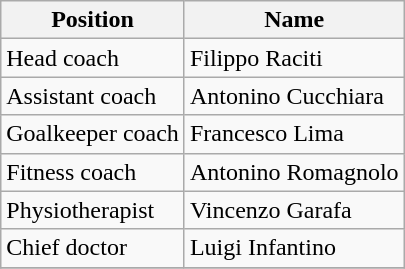<table class="wikitable">
<tr>
<th>Position</th>
<th>Name</th>
</tr>
<tr>
<td>Head coach</td>
<td> Filippo Raciti</td>
</tr>
<tr>
<td>Assistant coach</td>
<td> Antonino Cucchiara</td>
</tr>
<tr>
<td>Goalkeeper coach</td>
<td> Francesco Lima</td>
</tr>
<tr>
<td>Fitness coach</td>
<td> Antonino Romagnolo</td>
</tr>
<tr>
<td>Physiotherapist</td>
<td> Vincenzo Garafa</td>
</tr>
<tr>
<td>Chief doctor</td>
<td> Luigi Infantino</td>
</tr>
<tr>
</tr>
</table>
